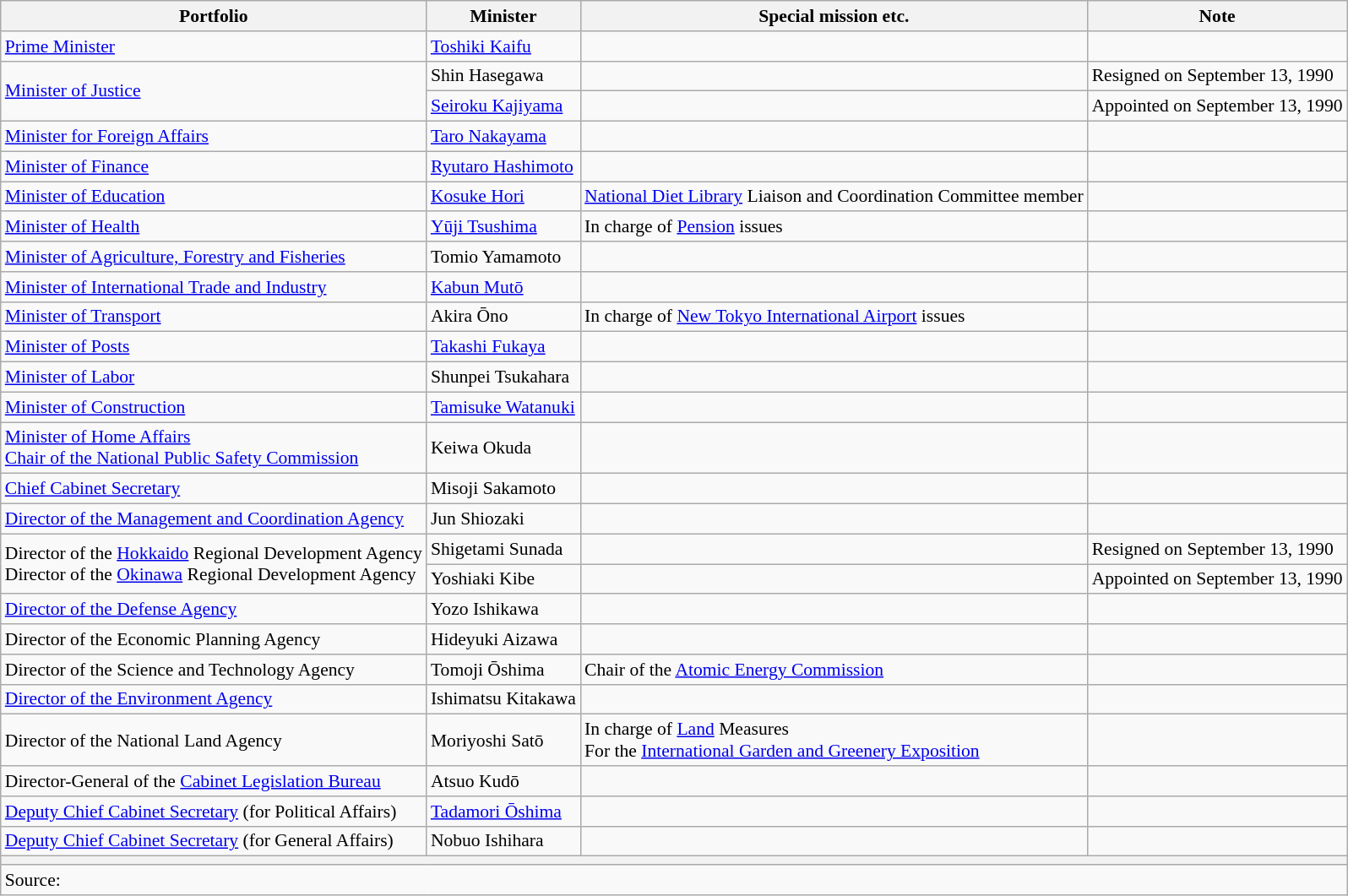<table class="wikitable unsortable" style="font-size: 90%;">
<tr>
<th scope="col">Portfolio</th>
<th scope="col">Minister</th>
<th scope="col">Special mission etc.</th>
<th scope="col">Note</th>
</tr>
<tr>
<td><a href='#'>Prime Minister</a></td>
<td><a href='#'>Toshiki Kaifu</a></td>
<td></td>
<td></td>
</tr>
<tr>
<td rowspan=2><a href='#'>Minister of Justice</a></td>
<td>Shin Hasegawa</td>
<td></td>
<td>Resigned on September 13, 1990</td>
</tr>
<tr>
<td><a href='#'>Seiroku Kajiyama</a></td>
<td></td>
<td>Appointed on September 13, 1990</td>
</tr>
<tr>
<td><a href='#'>Minister for Foreign Affairs</a></td>
<td><a href='#'>Taro Nakayama</a></td>
<td></td>
<td></td>
</tr>
<tr>
<td><a href='#'>Minister of Finance</a></td>
<td><a href='#'>Ryutaro Hashimoto</a></td>
<td></td>
<td></td>
</tr>
<tr>
<td><a href='#'>Minister of Education</a></td>
<td><a href='#'>Kosuke Hori</a></td>
<td><a href='#'>National Diet Library</a> Liaison and Coordination Committee member</td>
<td></td>
</tr>
<tr>
<td><a href='#'>Minister of Health</a></td>
<td><a href='#'>Yūji Tsushima</a></td>
<td>In charge of <a href='#'>Pension</a> issues</td>
<td></td>
</tr>
<tr>
<td><a href='#'>Minister of Agriculture, Forestry and Fisheries</a></td>
<td>Tomio Yamamoto</td>
<td></td>
<td></td>
</tr>
<tr>
<td><a href='#'>Minister of International Trade and Industry</a></td>
<td><a href='#'>Kabun Mutō</a></td>
<td></td>
<td></td>
</tr>
<tr>
<td><a href='#'>Minister of Transport</a></td>
<td>Akira Ōno</td>
<td>In charge of <a href='#'>New Tokyo International Airport</a> issues</td>
<td></td>
</tr>
<tr>
<td><a href='#'>Minister of Posts</a></td>
<td><a href='#'>Takashi Fukaya</a></td>
<td></td>
<td></td>
</tr>
<tr>
<td><a href='#'>Minister of Labor</a></td>
<td>Shunpei Tsukahara</td>
<td></td>
<td></td>
</tr>
<tr>
<td><a href='#'>Minister of Construction</a></td>
<td><a href='#'>Tamisuke Watanuki</a></td>
<td></td>
<td></td>
</tr>
<tr>
<td><a href='#'>Minister of Home Affairs</a><br><a href='#'>Chair of the National Public Safety Commission</a></td>
<td>Keiwa Okuda</td>
<td></td>
<td></td>
</tr>
<tr>
<td><a href='#'>Chief Cabinet Secretary</a></td>
<td>Misoji Sakamoto</td>
<td></td>
<td></td>
</tr>
<tr>
<td><a href='#'>Director of the Management and Coordination Agency</a></td>
<td>Jun Shiozaki</td>
<td></td>
<td></td>
</tr>
<tr>
<td rowspan=2>Director of the <a href='#'>Hokkaido</a> Regional Development Agency<br>Director of the <a href='#'>Okinawa</a> Regional Development Agency</td>
<td>Shigetami Sunada</td>
<td></td>
<td>Resigned on September 13, 1990</td>
</tr>
<tr>
<td>Yoshiaki Kibe</td>
<td></td>
<td>Appointed on September 13, 1990</td>
</tr>
<tr>
<td><a href='#'>Director of the Defense Agency</a></td>
<td>Yozo Ishikawa</td>
<td></td>
<td></td>
</tr>
<tr>
<td>Director of the Economic Planning Agency</td>
<td>Hideyuki Aizawa</td>
<td></td>
<td></td>
</tr>
<tr>
<td>Director of the Science and Technology Agency</td>
<td>Tomoji Ōshima</td>
<td>Chair of the <a href='#'>Atomic Energy Commission</a></td>
<td></td>
</tr>
<tr>
<td><a href='#'>Director of the Environment Agency</a></td>
<td>Ishimatsu Kitakawa</td>
<td></td>
<td></td>
</tr>
<tr>
<td>Director of the National Land Agency</td>
<td>Moriyoshi Satō</td>
<td>In charge of <a href='#'>Land</a> Measures<br>For the <a href='#'>International Garden and Greenery Exposition</a></td>
<td></td>
</tr>
<tr>
<td>Director-General of the <a href='#'>Cabinet Legislation Bureau</a></td>
<td>Atsuo Kudō</td>
<td></td>
<td></td>
</tr>
<tr>
<td><a href='#'>Deputy Chief Cabinet Secretary</a> (for Political Affairs)</td>
<td><a href='#'>Tadamori Ōshima</a></td>
<td></td>
<td></td>
</tr>
<tr>
<td><a href='#'>Deputy Chief Cabinet Secretary</a> (for General Affairs)</td>
<td>Nobuo Ishihara</td>
<td></td>
<td></td>
</tr>
<tr>
<th colspan="4"></th>
</tr>
<tr>
<td colspan="4">Source:</td>
</tr>
</table>
